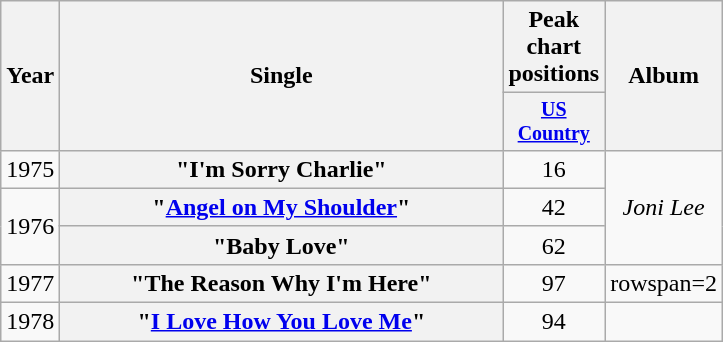<table class="wikitable plainrowheaders" style="text-align:center;">
<tr>
<th rowspan="2">Year</th>
<th rowspan="2" style="width:18em;">Single</th>
<th colspan="1">Peak chart<br>positions</th>
<th rowspan="2">Album</th>
</tr>
<tr style="font-size:smaller;">
<th width="45"><a href='#'>US Country</a></th>
</tr>
<tr>
<td>1975</td>
<th scope="row">"I'm Sorry Charlie"</th>
<td>16</td>
<td rowspan=3><em>Joni Lee</em></td>
</tr>
<tr>
<td rowspan=2>1976</td>
<th scope="row">"<a href='#'>Angel on My Shoulder</a>"</th>
<td>42</td>
</tr>
<tr>
<th scope="row">"Baby Love"</th>
<td>62</td>
</tr>
<tr>
<td>1977</td>
<th scope="row">"The Reason Why I'm Here"</th>
<td>97</td>
<td>rowspan=2 </td>
</tr>
<tr>
<td>1978</td>
<th scope="row">"<a href='#'>I Love How You Love Me</a>"</th>
<td>94</td>
</tr>
</table>
